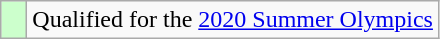<table class="wikitable" style="text-align:left">
<tr>
<td width=10px bgcolor=#ccffcc></td>
<td>Qualified for the <a href='#'>2020 Summer Olympics</a></td>
</tr>
</table>
